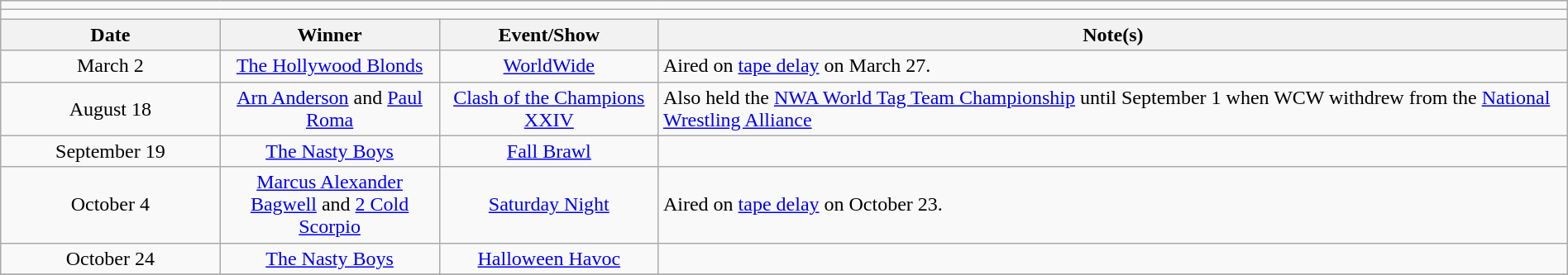<table class="wikitable" style="text-align:center; width:100%;">
<tr>
<td colspan="5"></td>
</tr>
<tr>
<td colspan="5"><strong></strong></td>
</tr>
<tr>
<th width=14%>Date</th>
<th width=14%>Winner</th>
<th width=14%>Event/Show</th>
<th width=58%>Note(s)</th>
</tr>
<tr>
<td>March 2</td>
<td><a href='#'>The Hollywood Blonds</a><br></td>
<td><a href='#'>WorldWide</a></td>
<td align=left>Aired on <a href='#'>tape delay</a> on March 27.</td>
</tr>
<tr>
<td>August 18</td>
<td><a href='#'>Arn Anderson</a> and <a href='#'>Paul Roma</a></td>
<td><a href='#'>Clash of the Champions XXIV</a></td>
<td align=left>Also held the <a href='#'>NWA World Tag Team Championship</a> until September 1 when WCW withdrew from the <a href='#'>National Wrestling Alliance</a></td>
</tr>
<tr>
<td>September 19</td>
<td><a href='#'>The Nasty Boys</a><br></td>
<td><a href='#'>Fall Brawl</a></td>
<td align=left></td>
</tr>
<tr>
<td>October 4</td>
<td><a href='#'>Marcus Alexander Bagwell</a> and <a href='#'>2 Cold Scorpio</a></td>
<td><a href='#'>Saturday Night</a></td>
<td align=left>Aired on <a href='#'>tape delay</a> on October 23.</td>
</tr>
<tr>
<td>October 24</td>
<td><a href='#'>The Nasty Boys</a><br></td>
<td><a href='#'>Halloween Havoc</a></td>
<td align=left></td>
</tr>
<tr>
</tr>
</table>
